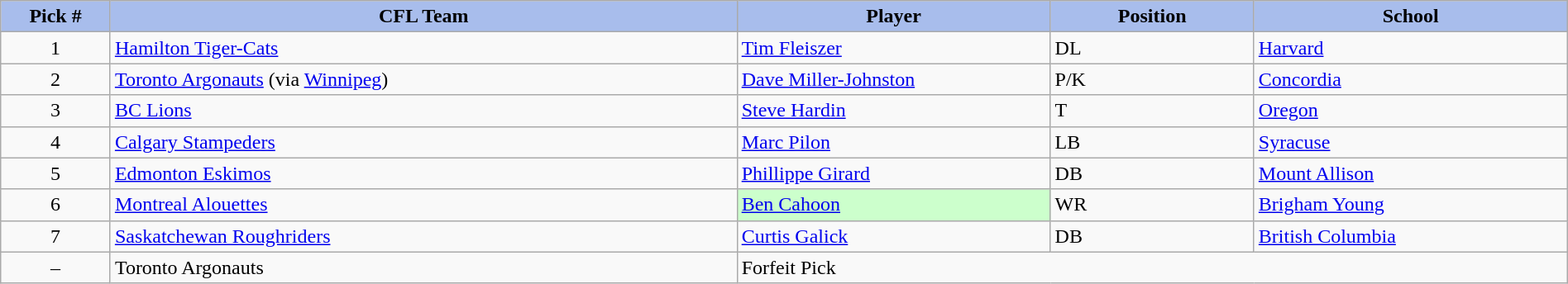<table class="wikitable" style="width: 100%">
<tr>
<th style="background:#a8bdec; width:7%;">Pick #</th>
<th style="width:40%; background:#a8bdec;">CFL Team</th>
<th style="width:20%; background:#a8bdec;">Player</th>
<th style="width:13%; background:#a8bdec;">Position</th>
<th style="width:20%; background:#a8bdec;">School</th>
</tr>
<tr>
<td align=center>1</td>
<td><a href='#'>Hamilton Tiger-Cats</a></td>
<td><a href='#'>Tim Fleiszer</a></td>
<td>DL</td>
<td><a href='#'>Harvard</a></td>
</tr>
<tr>
<td align=center>2</td>
<td><a href='#'>Toronto Argonauts</a> (via <a href='#'>Winnipeg</a>)</td>
<td><a href='#'>Dave Miller-Johnston</a></td>
<td>P/K</td>
<td><a href='#'>Concordia</a></td>
</tr>
<tr>
<td align=center>3</td>
<td><a href='#'>BC Lions</a></td>
<td><a href='#'>Steve Hardin</a></td>
<td>T</td>
<td><a href='#'>Oregon</a></td>
</tr>
<tr>
<td align=center>4</td>
<td><a href='#'>Calgary Stampeders</a></td>
<td><a href='#'>Marc Pilon</a></td>
<td>LB</td>
<td><a href='#'>Syracuse</a></td>
</tr>
<tr>
<td align=center>5</td>
<td><a href='#'>Edmonton Eskimos</a></td>
<td><a href='#'>Phillippe Girard</a></td>
<td>DB</td>
<td><a href='#'>Mount Allison</a></td>
</tr>
<tr>
<td align=center>6</td>
<td><a href='#'>Montreal Alouettes</a></td>
<td bgcolor="#CCFFCC"><a href='#'>Ben Cahoon</a></td>
<td>WR</td>
<td><a href='#'>Brigham Young</a></td>
</tr>
<tr>
<td align=center>7</td>
<td><a href='#'>Saskatchewan Roughriders</a></td>
<td><a href='#'>Curtis Galick</a></td>
<td>DB</td>
<td><a href='#'>British Columbia</a></td>
</tr>
<tr>
<td align=center>–</td>
<td>Toronto Argonauts</td>
<td colspan="3">Forfeit Pick</td>
</tr>
</table>
